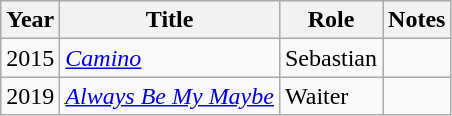<table class="wikitable unsortable">
<tr>
<th>Year</th>
<th>Title</th>
<th>Role</th>
<th>Notes</th>
</tr>
<tr>
<td>2015</td>
<td><em><a href='#'>Camino</a></em></td>
<td>Sebastian</td>
<td></td>
</tr>
<tr>
<td>2019</td>
<td><em><a href='#'>Always Be My Maybe</a></em></td>
<td>Waiter</td>
</tr>
</table>
